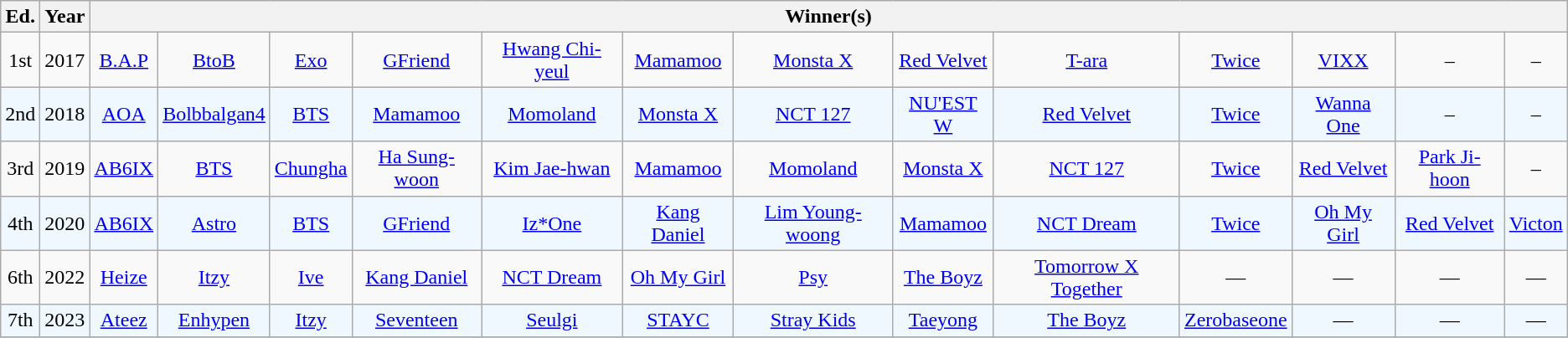<table class="wikitable" style="text-align: center">
<tr>
<th>Ed.</th>
<th>Year</th>
<th colspan="13">Winner(s)</th>
</tr>
<tr>
<td>1st</td>
<td>2017</td>
<td><a href='#'>B.A.P</a></td>
<td><a href='#'>BtoB</a></td>
<td><a href='#'>Exo</a></td>
<td><a href='#'>GFriend</a></td>
<td><a href='#'>Hwang Chi-yeul</a></td>
<td><a href='#'>Mamamoo</a></td>
<td><a href='#'>Monsta X</a></td>
<td><a href='#'>Red Velvet</a></td>
<td><a href='#'>T-ara</a></td>
<td><a href='#'>Twice</a></td>
<td><a href='#'>VIXX</a></td>
<td>–</td>
<td>–</td>
</tr>
<tr style="background:#f0f8ff;">
<td>2nd</td>
<td>2018</td>
<td><a href='#'>AOA</a></td>
<td><a href='#'>Bolbbalgan4</a></td>
<td><a href='#'>BTS</a></td>
<td><a href='#'>Mamamoo</a></td>
<td><a href='#'>Momoland</a></td>
<td><a href='#'>Monsta X</a></td>
<td><a href='#'>NCT 127</a></td>
<td><a href='#'>NU'EST W</a></td>
<td><a href='#'>Red Velvet</a></td>
<td><a href='#'>Twice</a></td>
<td><a href='#'>Wanna One</a></td>
<td>–</td>
<td>–</td>
</tr>
<tr>
<td>3rd</td>
<td>2019</td>
<td><a href='#'>AB6IX</a></td>
<td><a href='#'>BTS</a></td>
<td><a href='#'>Chungha</a></td>
<td><a href='#'>Ha Sung-woon</a></td>
<td><a href='#'>Kim Jae-hwan</a></td>
<td><a href='#'>Mamamoo</a></td>
<td><a href='#'>Momoland</a></td>
<td><a href='#'>Monsta X</a></td>
<td><a href='#'>NCT 127</a></td>
<td><a href='#'>Twice</a></td>
<td><a href='#'>Red Velvet</a></td>
<td><a href='#'>Park Ji-hoon</a></td>
<td>–</td>
</tr>
<tr style="background:#f0f8ff;">
<td>4th</td>
<td>2020</td>
<td><a href='#'>AB6IX</a></td>
<td><a href='#'>Astro</a></td>
<td><a href='#'>BTS</a></td>
<td><a href='#'>GFriend</a></td>
<td><a href='#'>Iz*One</a></td>
<td><a href='#'>Kang Daniel</a></td>
<td><a href='#'>Lim Young-woong</a></td>
<td><a href='#'>Mamamoo</a></td>
<td><a href='#'>NCT Dream</a></td>
<td><a href='#'>Twice</a></td>
<td><a href='#'>Oh My Girl</a></td>
<td><a href='#'>Red Velvet</a></td>
<td><a href='#'>Victon</a></td>
</tr>
<tr>
<td>6th</td>
<td>2022</td>
<td><a href='#'>Heize</a></td>
<td><a href='#'>Itzy</a></td>
<td><a href='#'>Ive</a></td>
<td><a href='#'>Kang Daniel</a></td>
<td><a href='#'>NCT Dream</a></td>
<td><a href='#'>Oh My Girl</a></td>
<td><a href='#'>Psy</a></td>
<td><a href='#'>The Boyz</a></td>
<td><a href='#'>Tomorrow X Together</a></td>
<td>—</td>
<td>—</td>
<td>—</td>
<td>—</td>
</tr>
<tr style="background:#f0f8ff;">
<td>7th</td>
<td>2023</td>
<td><a href='#'>Ateez</a></td>
<td><a href='#'>Enhypen</a></td>
<td><a href='#'>Itzy</a></td>
<td><a href='#'>Seventeen</a></td>
<td><a href='#'>Seulgi</a></td>
<td><a href='#'>STAYC</a></td>
<td><a href='#'>Stray Kids</a></td>
<td><a href='#'>Taeyong</a></td>
<td><a href='#'>The Boyz</a></td>
<td><a href='#'>Zerobaseone</a></td>
<td>—</td>
<td>—</td>
<td>—</td>
</tr>
<tr>
</tr>
</table>
